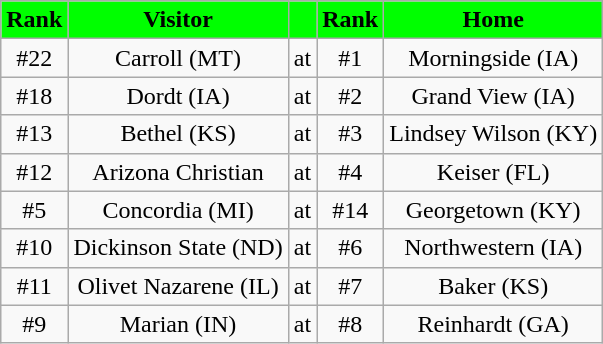<table class="wikitable sortable" style="text-align:center;">
<tr>
<th style="background:#00ff00; color:black;">Rank</th>
<th style="background:#00ff00; color:black;">Visitor</th>
<th style="background:#00ff00; color:black;"></th>
<th style="background:#00ff00; color:black;">Rank</th>
<th style="background:#00ff00; color:black;">Home</th>
</tr>
<tr style="text-align:center;">
<td>#22</td>
<td>Carroll (MT)</td>
<td>at</td>
<td>#1</td>
<td>Morningside (IA)</td>
</tr>
<tr style="text-align:center;">
<td>#18</td>
<td>Dordt (IA)</td>
<td>at</td>
<td>#2</td>
<td>Grand View (IA)</td>
</tr>
<tr style="text-align:center;">
<td>#13</td>
<td>Bethel (KS)</td>
<td>at</td>
<td>#3</td>
<td>Lindsey Wilson (KY)</td>
</tr>
<tr style="text-align:center;">
<td>#12</td>
<td>Arizona Christian</td>
<td>at</td>
<td>#4</td>
<td>Keiser (FL)</td>
</tr>
<tr style="text-align:center;">
<td>#5</td>
<td>Concordia (MI)</td>
<td>at</td>
<td>#14</td>
<td>Georgetown (KY)</td>
</tr>
<tr style="text-align:center;">
<td>#10</td>
<td>Dickinson State (ND)</td>
<td>at</td>
<td>#6</td>
<td>Northwestern (IA)</td>
</tr>
<tr style="text-align:center;">
<td>#11</td>
<td>Olivet Nazarene (IL)</td>
<td>at</td>
<td>#7</td>
<td>Baker (KS)</td>
</tr>
<tr style="text-align:center;">
<td>#9</td>
<td>Marian (IN)</td>
<td>at</td>
<td>#8</td>
<td>Reinhardt  (GA)</td>
</tr>
</table>
